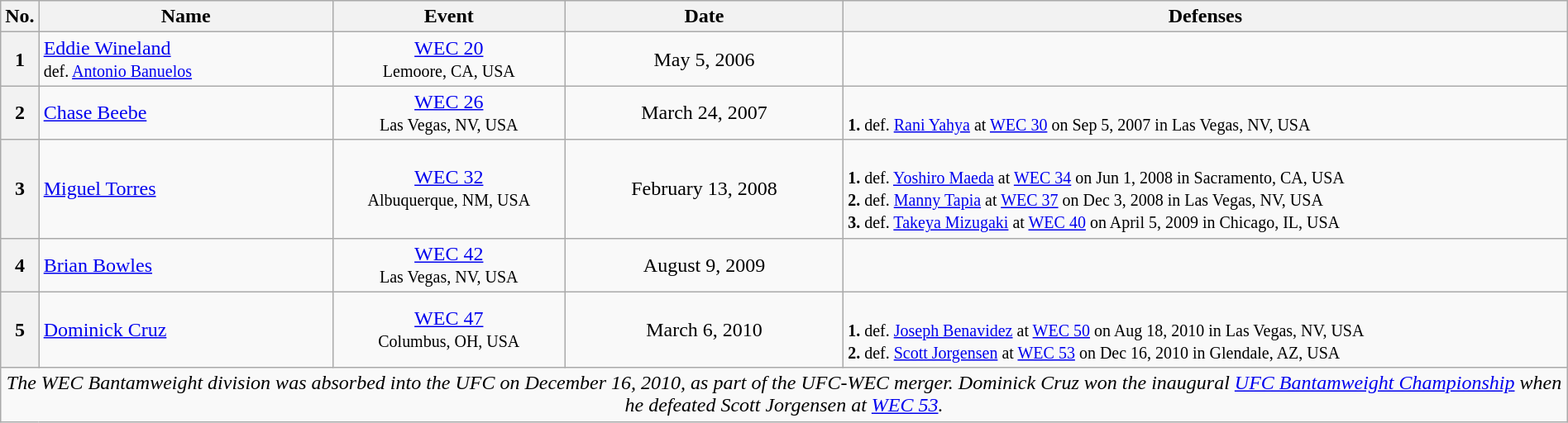<table class="wikitable" width=100%>
<tr>
<th width=1%>No.</th>
<th width=19%>Name</th>
<th width=15%>Event</th>
<th width=18%>Date</th>
<th width=47%>Defenses</th>
</tr>
<tr>
<th>1</th>
<td align=left> <a href='#'>Eddie Wineland</a><br><small>def. <a href='#'>Antonio Banuelos</a></small></td>
<td align=center><a href='#'>WEC 20</a> <br><small>Lemoore, CA, USA</small></td>
<td align=center>May 5, 2006</td>
<td></td>
</tr>
<tr>
<th>2</th>
<td align=left> <a href='#'>Chase Beebe</a></td>
<td align=center><a href='#'>WEC 26</a> <br><small>Las Vegas, NV, USA</small></td>
<td align=center>March 24, 2007</td>
<td><br><small><strong>1.</strong> def. <a href='#'>Rani Yahya</a> at <a href='#'>WEC 30</a> on Sep 5, 2007 in Las Vegas, NV, USA</small></td>
</tr>
<tr>
<th>3</th>
<td align=left> <a href='#'>Miguel Torres</a></td>
<td align=center><a href='#'>WEC 32</a> <br><small>Albuquerque, NM, USA</small></td>
<td align=center>February 13, 2008</td>
<td><br><small><strong>1.</strong> def. <a href='#'>Yoshiro Maeda</a> at <a href='#'>WEC 34</a> on Jun 1, 2008 in Sacramento, CA, USA<br>
<strong>2.</strong> def. <a href='#'>Manny Tapia</a> at <a href='#'>WEC 37</a> on Dec 3, 2008 in Las Vegas, NV, USA<br>
<strong>3.</strong> def. <a href='#'>Takeya Mizugaki</a> at <a href='#'>WEC 40</a> on April 5, 2009 in Chicago, IL, USA</small></td>
</tr>
<tr>
<th>4</th>
<td align=left> <a href='#'>Brian Bowles</a></td>
<td align=center><a href='#'>WEC 42</a> <br><small>Las Vegas, NV, USA</small></td>
<td align=center>August 9, 2009</td>
<td></td>
</tr>
<tr>
<th>5</th>
<td align=left> <a href='#'>Dominick Cruz</a></td>
<td align=center><a href='#'>WEC 47</a> <br><small>Columbus, OH, USA</small></td>
<td align=center>March 6, 2010</td>
<td><br><small><strong>1.</strong> def. <a href='#'>Joseph Benavidez</a> at <a href='#'>WEC 50</a> on Aug 18, 2010 in Las Vegas, NV, USA<br>
<strong>2.</strong> def. <a href='#'>Scott Jorgensen</a> at <a href='#'>WEC 53</a> on Dec 16, 2010 in Glendale, AZ, USA</small></td>
</tr>
<tr>
<td align="center" colspan="5"><em>The WEC Bantamweight division was absorbed into the UFC on December 16, 2010, as part of the UFC-WEC merger. Dominick Cruz won the inaugural <a href='#'>UFC Bantamweight Championship</a> when he defeated Scott Jorgensen at <a href='#'>WEC 53</a>.</em></td>
</tr>
</table>
